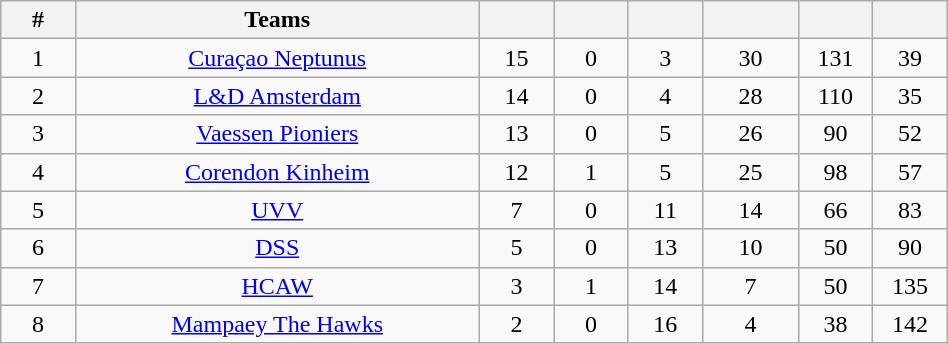<table class="wikitable" width="50%" style="text-align:center;">
<tr>
<th width="7%">#</th>
<th width="38%">Teams</th>
<th width="7%"></th>
<th width="7%"></th>
<th width="7%"></th>
<th width="9%"></th>
<th width="7%"></th>
<th width="7%"></th>
</tr>
<tr>
<td>1</td>
<td><a href='#'>Curaçao Neptunus</a></td>
<td>15</td>
<td>0</td>
<td>3</td>
<td>30</td>
<td>131</td>
<td>39</td>
</tr>
<tr>
<td>2</td>
<td><a href='#'>L&D Amsterdam</a></td>
<td>14</td>
<td>0</td>
<td>4</td>
<td>28</td>
<td>110</td>
<td>35</td>
</tr>
<tr>
<td>3</td>
<td><a href='#'>Vaessen Pioniers</a></td>
<td>13</td>
<td>0</td>
<td>5</td>
<td>26</td>
<td>90</td>
<td>52</td>
</tr>
<tr>
<td>4</td>
<td><a href='#'>Corendon Kinheim</a></td>
<td>12</td>
<td>1</td>
<td>5</td>
<td>25</td>
<td>98</td>
<td>57</td>
</tr>
<tr>
<td>5</td>
<td><a href='#'>UVV</a></td>
<td>7</td>
<td>0</td>
<td>11</td>
<td>14</td>
<td>66</td>
<td>83</td>
</tr>
<tr>
<td>6</td>
<td><a href='#'>DSS</a></td>
<td>5</td>
<td>0</td>
<td>13</td>
<td>10</td>
<td>50</td>
<td>90</td>
</tr>
<tr>
<td>7</td>
<td><a href='#'>HCAW</a></td>
<td>3</td>
<td>1</td>
<td>14</td>
<td>7</td>
<td>50</td>
<td>135</td>
</tr>
<tr>
<td>8</td>
<td><a href='#'>Mampaey The Hawks</a></td>
<td>2</td>
<td>0</td>
<td>16</td>
<td>4</td>
<td>38</td>
<td>142</td>
</tr>
</table>
